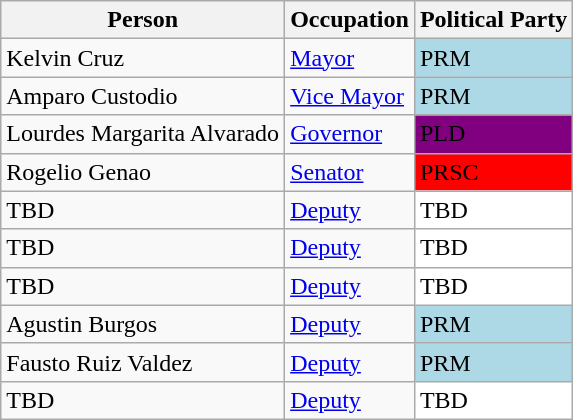<table class="wikitable">
<tr>
<th>Person</th>
<th>Occupation</th>
<th>Political Party</th>
</tr>
<tr>
<td>Kelvin Cruz</td>
<td><a href='#'>Mayor</a></td>
<td bgcolor="lightblue">PRM</td>
</tr>
<tr>
<td>Amparo Custodio</td>
<td><a href='#'>Vice Mayor</a></td>
<td bgcolor="lightblue">PRM</td>
</tr>
<tr>
<td>Lourdes Margarita Alvarado</td>
<td><a href='#'>Governor</a></td>
<td bgcolor="purple">PLD</td>
</tr>
<tr>
<td>Rogelio Genao</td>
<td><a href='#'>Senator</a></td>
<td bgcolor="red">PRSC</td>
</tr>
<tr>
<td>TBD</td>
<td><a href='#'>Deputy</a></td>
<td bgcolor="white">TBD</td>
</tr>
<tr>
<td>TBD</td>
<td><a href='#'>Deputy</a></td>
<td bgcolor="white">TBD</td>
</tr>
<tr>
<td>TBD</td>
<td><a href='#'>Deputy</a></td>
<td bgcolor="white">TBD</td>
</tr>
<tr>
<td>Agustin Burgos</td>
<td><a href='#'>Deputy</a></td>
<td bgcolor="lightblue">PRM</td>
</tr>
<tr>
<td>Fausto Ruiz Valdez</td>
<td><a href='#'>Deputy</a></td>
<td bgcolor="lightblue">PRM</td>
</tr>
<tr>
<td>TBD</td>
<td><a href='#'>Deputy</a></td>
<td bgcolor="white">TBD</td>
</tr>
</table>
